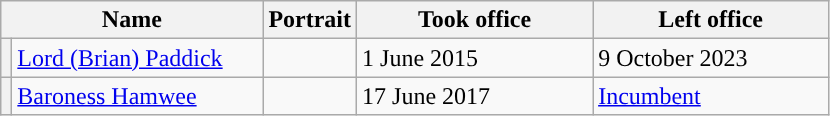<table class="wikitable">
<tr>
<th colspan=2>Name</th>
<th>Portrait</th>
<th width=150>Took office</th>
<th width=150>Left office</th>
</tr>
<tr>
<th style="background-color: "></th>
<td width=160><a href='#'>Lord (Brian) Paddick</a></td>
<td></td>
<td>1 June 2015</td>
<td>9 October 2023</td>
</tr>
<tr>
<th style="background-color: "></th>
<td width=160><a href='#'>Baroness Hamwee</a></td>
<td></td>
<td>17 June 2017</td>
<td><a href='#'>Incumbent</a></td>
</tr>
</table>
